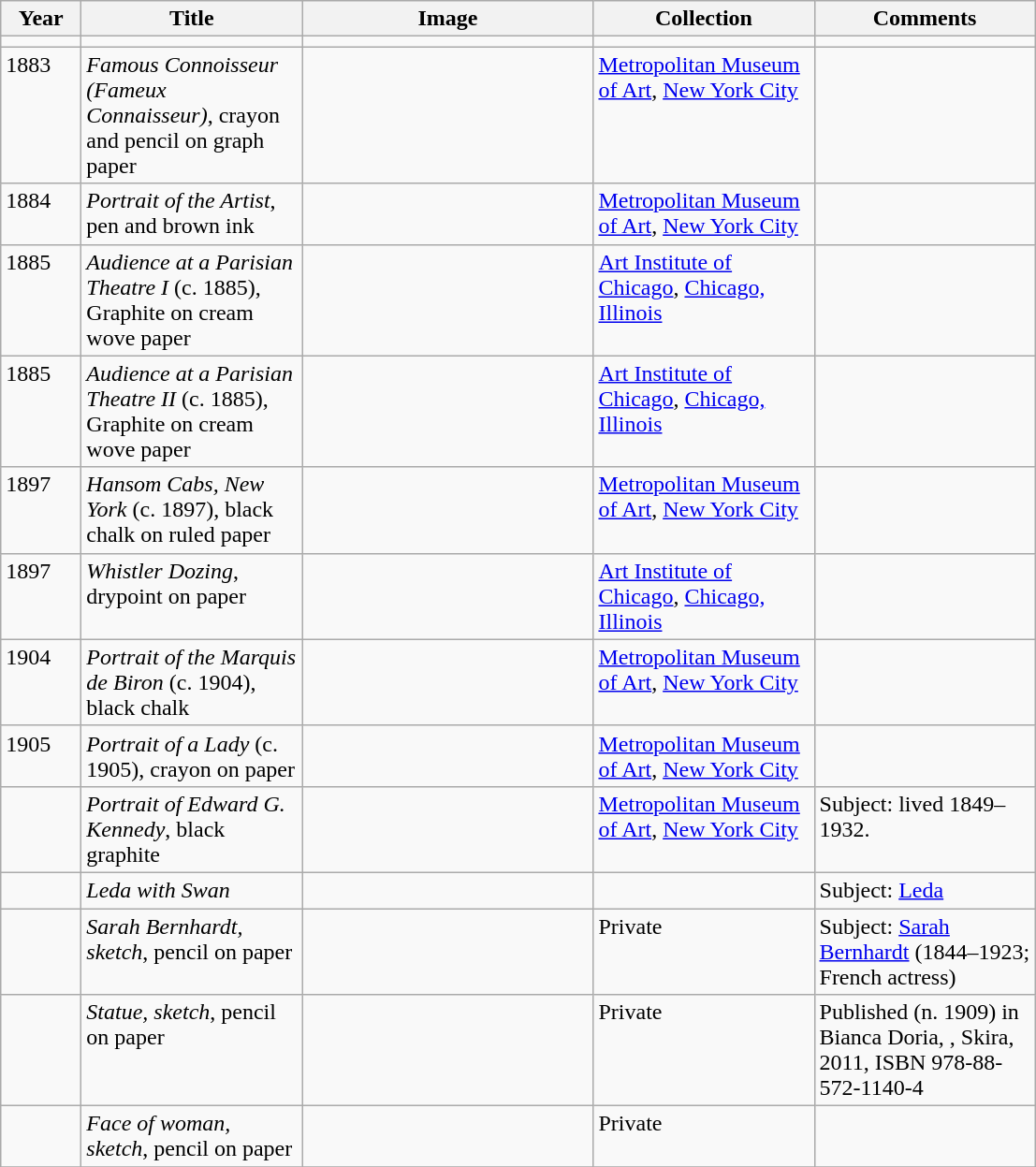<table class="wikitable sortable">
<tr>
<th scope="col" width="50">Year</th>
<th scope="col" width="150">Title</th>
<th scope="col" width="200">Image</th>
<th scope="col" width="150">Collection</th>
<th scope="col" width="150">Comments</th>
</tr>
<tr valign="top">
<td></td>
<td></td>
<td></td>
<td></td>
<td></td>
</tr>
<tr valign="top">
<td>1883</td>
<td><em>Famous Connoisseur (Fameux Connaisseur)</em>, crayon and pencil on graph paper</td>
<td></td>
<td><a href='#'>Metropolitan Museum of Art</a>, <a href='#'>New York City</a></td>
<td></td>
</tr>
<tr valign="top">
<td>1884</td>
<td><em>Portrait of the Artist</em>, pen and brown ink</td>
<td></td>
<td><a href='#'>Metropolitan Museum of Art</a>, <a href='#'>New York City</a></td>
<td></td>
</tr>
<tr valign="top">
<td>1885</td>
<td><em>Audience at a Parisian Theatre I</em> (c. 1885), Graphite on cream wove paper</td>
<td></td>
<td><a href='#'>Art Institute of Chicago</a>, <a href='#'>Chicago, Illinois</a></td>
<td></td>
</tr>
<tr valign="top">
<td>1885</td>
<td><em>Audience at a Parisian Theatre II</em> (c. 1885), Graphite on cream wove paper</td>
<td></td>
<td><a href='#'>Art Institute of Chicago</a>, <a href='#'>Chicago, Illinois</a></td>
<td></td>
</tr>
<tr valign="top">
<td>1897</td>
<td><em>Hansom Cabs, New York</em> (c. 1897), black chalk on ruled paper</td>
<td></td>
<td><a href='#'>Metropolitan Museum of Art</a>, <a href='#'>New York City</a></td>
<td></td>
</tr>
<tr valign="top">
<td>1897</td>
<td><em>Whistler Dozing</em>, drypoint on paper</td>
<td></td>
<td><a href='#'>Art Institute of Chicago</a>, <a href='#'>Chicago, Illinois</a></td>
<td></td>
</tr>
<tr valign="top">
<td>1904</td>
<td><em>Portrait of the Marquis de Biron</em> (c. 1904), black chalk</td>
<td></td>
<td><a href='#'>Metropolitan Museum of Art</a>, <a href='#'>New York City</a></td>
<td></td>
</tr>
<tr valign="top">
<td>1905</td>
<td><em>Portrait of a Lady</em> (c. 1905), crayon on paper</td>
<td></td>
<td><a href='#'>Metropolitan Museum of Art</a>, <a href='#'>New York City</a></td>
<td></td>
</tr>
<tr valign="top">
<td></td>
<td><em>Portrait of Edward G. Kennedy</em>, black graphite</td>
<td></td>
<td><a href='#'>Metropolitan Museum of Art</a>, <a href='#'>New York City</a></td>
<td>Subject: lived 1849–1932.</td>
</tr>
<tr valign="top">
<td></td>
<td><em>Leda with Swan</em></td>
<td></td>
<td></td>
<td>Subject: <a href='#'>Leda</a></td>
</tr>
<tr valign="top">
<td></td>
<td><em>Sarah Bernhardt, sketch</em>, pencil on paper</td>
<td></td>
<td>Private</td>
<td>Subject: <a href='#'>Sarah Bernhardt</a> (1844–1923; French actress)</td>
</tr>
<tr valign="top">
<td></td>
<td><em>Statue, sketch</em>, pencil on paper</td>
<td></td>
<td>Private</td>
<td>Published (n. 1909) in Bianca Doria, , Skira, 2011, ISBN 978-88-572-1140-4</td>
</tr>
<tr valign="top">
<td></td>
<td><em>Face of woman, sketch</em>, pencil on paper</td>
<td></td>
<td>Private</td>
<td></td>
</tr>
<tr>
</tr>
</table>
